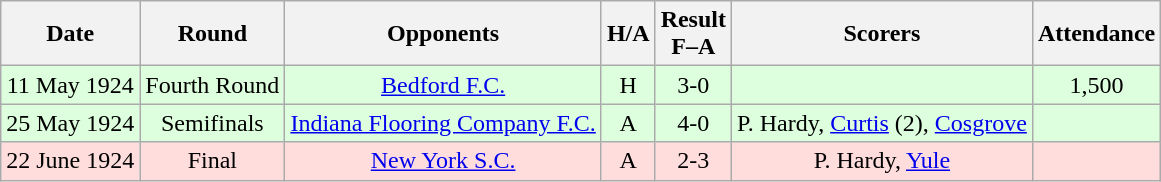<table class="wikitable" style="text-align:center">
<tr>
<th>Date</th>
<th>Round</th>
<th>Opponents</th>
<th>H/A</th>
<th>Result<br>F–A</th>
<th>Scorers</th>
<th>Attendance</th>
</tr>
<tr bgcolor="#ddffdd">
<td>11 May 1924</td>
<td>Fourth Round</td>
<td><a href='#'>Bedford F.C.</a></td>
<td>H</td>
<td>3-0</td>
<td></td>
<td>1,500</td>
</tr>
<tr bgcolor="#ddffdd">
<td>25 May 1924</td>
<td>Semifinals</td>
<td><a href='#'>Indiana Flooring Company F.C.</a></td>
<td>A</td>
<td>4-0</td>
<td>P. Hardy, <a href='#'>Curtis</a> (2), <a href='#'>Cosgrove</a></td>
<td></td>
</tr>
<tr bgcolor="#ffdddd">
<td>22 June 1924</td>
<td>Final</td>
<td><a href='#'>New York S.C.</a></td>
<td>A</td>
<td>2-3</td>
<td>P. Hardy, <a href='#'>Yule</a></td>
<td></td>
</tr>
</table>
